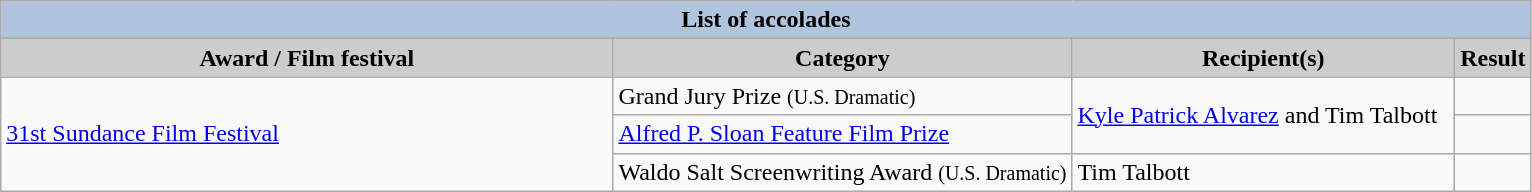<table class="wikitable">
<tr style="text-align:center;">
<th colspan=4 style="background:#B0C4DE;">List of accolades</th>
</tr>
<tr style="text-align:center;">
<th style="background:#ccc; width:40%;">Award / Film festival</th>
<th style="background:#ccc; width:30%;">Category</th>
<th style="background:#ccc; width:25%;">Recipient(s)</th>
<th style="background:#ccc; width:15%;">Result</th>
</tr>
<tr>
<td rowspan="3"><a href='#'>31st Sundance Film Festival</a></td>
<td>Grand Jury Prize <small>(U.S. Dramatic)</small></td>
<td rowspan="2"><a href='#'>Kyle Patrick Alvarez</a> and Tim Talbott</td>
<td></td>
</tr>
<tr>
<td><a href='#'>Alfred P. Sloan Feature Film Prize</a></td>
<td></td>
</tr>
<tr>
<td>Waldo Salt Screenwriting Award <small>(U.S. Dramatic)</small></td>
<td>Tim Talbott</td>
<td></td>
</tr>
</table>
